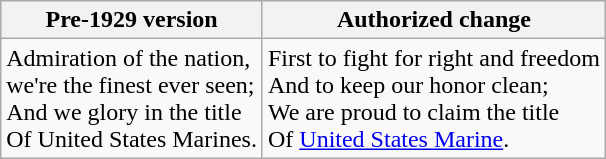<table class="wikitable">
<tr>
<th>Pre-1929 version</th>
<th>Authorized change</th>
</tr>
<tr>
<td>Admiration of the nation,<br>we're the finest ever seen;<br>And we glory in the title<br>Of United States Marines.</td>
<td>First to fight for right and freedom<br>And to keep our honor clean;<br>We are proud to claim the title<br>Of <a href='#'>United States Marine</a>.</td>
</tr>
</table>
